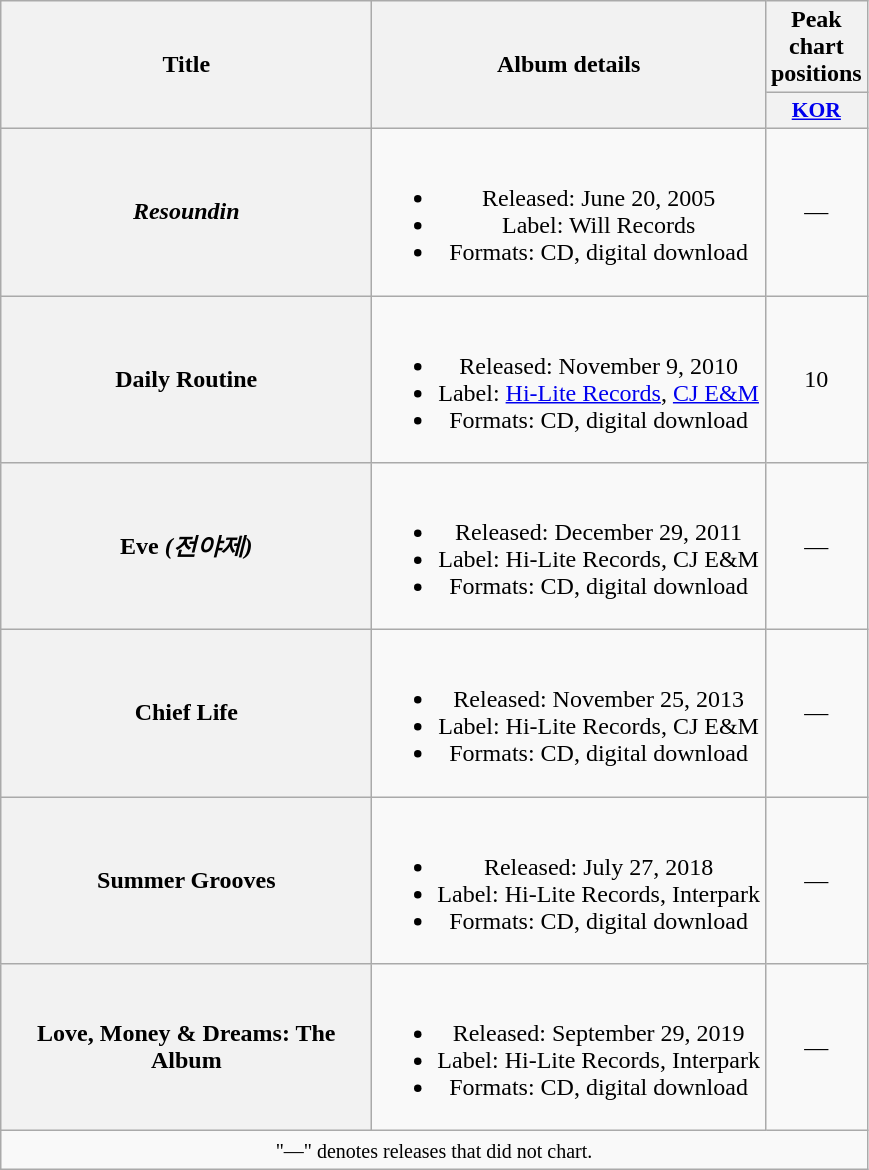<table class="wikitable plainrowheaders" style="text-align:center;">
<tr>
<th scope="col" rowspan="2" style="width:15em;">Title</th>
<th scope="col" rowspan="2">Album details</th>
<th scope="col" colspan="1">Peak chart positions</th>
</tr>
<tr>
<th scope="col" style="width:2.5em;font-size:90%;"><a href='#'>KOR</a><br></th>
</tr>
<tr>
<th scope="row"><em>Resoundin<strong></th>
<td><br><ul><li>Released: June 20, 2005</li><li>Label: Will Records</li><li>Formats: CD, digital download</li></ul></td>
<td>—</td>
</tr>
<tr>
<th scope="row"></em>Daily Routine<em></th>
<td><br><ul><li>Released: November 9, 2010</li><li>Label: <a href='#'>Hi-Lite Records</a>, <a href='#'>CJ E&M</a></li><li>Formats: CD, digital download</li></ul></td>
<td>10</td>
</tr>
<tr>
<th scope="row"></em>Eve<em> (전야제)</th>
<td><br><ul><li>Released: December 29, 2011</li><li>Label: Hi-Lite Records, CJ E&M</li><li>Formats: CD, digital download</li></ul></td>
<td>—</td>
</tr>
<tr>
<th scope="row"></em>Chief Life<em></th>
<td><br><ul><li>Released: November 25, 2013</li><li>Label: Hi-Lite Records, CJ E&M</li><li>Formats: CD, digital download</li></ul></td>
<td>—</td>
</tr>
<tr>
<th scope="row"></em>Summer Grooves<em></th>
<td><br><ul><li>Released: July 27, 2018</li><li>Label: Hi-Lite Records, Interpark</li><li>Formats: CD, digital download</li></ul></td>
<td>—</td>
</tr>
<tr>
<th scope="row"></em>Love, Money & Dreams: The Album <em></th>
<td><br><ul><li>Released: September 29, 2019</li><li>Label: Hi-Lite Records, Interpark</li><li>Formats: CD, digital download</li></ul></td>
<td>—</td>
</tr>
<tr>
<td colspan="3" align="center"><small>"—" denotes releases that did not chart.</small></td>
</tr>
</table>
